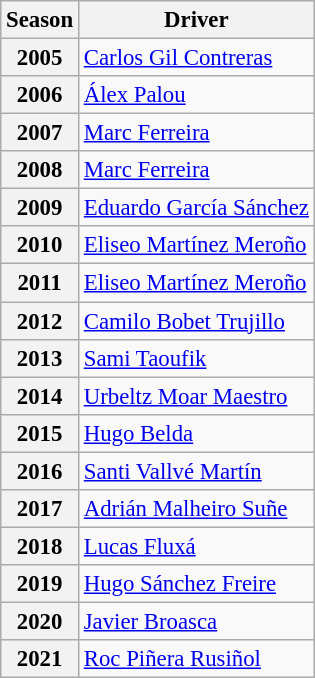<table class="wikitable" style="font-size: 95%;">
<tr>
<th>Season</th>
<th>Driver</th>
</tr>
<tr>
<th>2005</th>
<td> <a href='#'>Carlos Gil Contreras</a></td>
</tr>
<tr>
<th>2006</th>
<td> <a href='#'>Álex Palou</a></td>
</tr>
<tr>
<th>2007</th>
<td> <a href='#'>Marc Ferreira</a></td>
</tr>
<tr>
<th>2008</th>
<td> <a href='#'>Marc Ferreira</a></td>
</tr>
<tr>
<th>2009</th>
<td> <a href='#'>Eduardo García Sánchez</a></td>
</tr>
<tr>
<th>2010</th>
<td> <a href='#'>Eliseo Martínez Meroño</a></td>
</tr>
<tr>
<th>2011</th>
<td> <a href='#'>Eliseo Martínez Meroño</a></td>
</tr>
<tr>
<th>2012</th>
<td> <a href='#'>Camilo Bobet Trujillo</a></td>
</tr>
<tr>
<th>2013</th>
<td> <a href='#'>Sami Taoufik</a></td>
</tr>
<tr>
<th>2014</th>
<td> <a href='#'>Urbeltz Moar Maestro</a></td>
</tr>
<tr>
<th>2015</th>
<td> <a href='#'>Hugo Belda</a></td>
</tr>
<tr>
<th>2016</th>
<td> <a href='#'>Santi Vallvé Martín</a></td>
</tr>
<tr>
<th>2017</th>
<td> <a href='#'>Adrián Malheiro Suñe</a></td>
</tr>
<tr>
<th>2018</th>
<td> <a href='#'>Lucas Fluxá</a></td>
</tr>
<tr>
<th>2019</th>
<td> <a href='#'>Hugo Sánchez Freire</a></td>
</tr>
<tr>
<th>2020</th>
<td> <a href='#'>Javier Broasca</a></td>
</tr>
<tr>
<th>2021</th>
<td> <a href='#'>Roc Piñera Rusiñol</a></td>
</tr>
</table>
